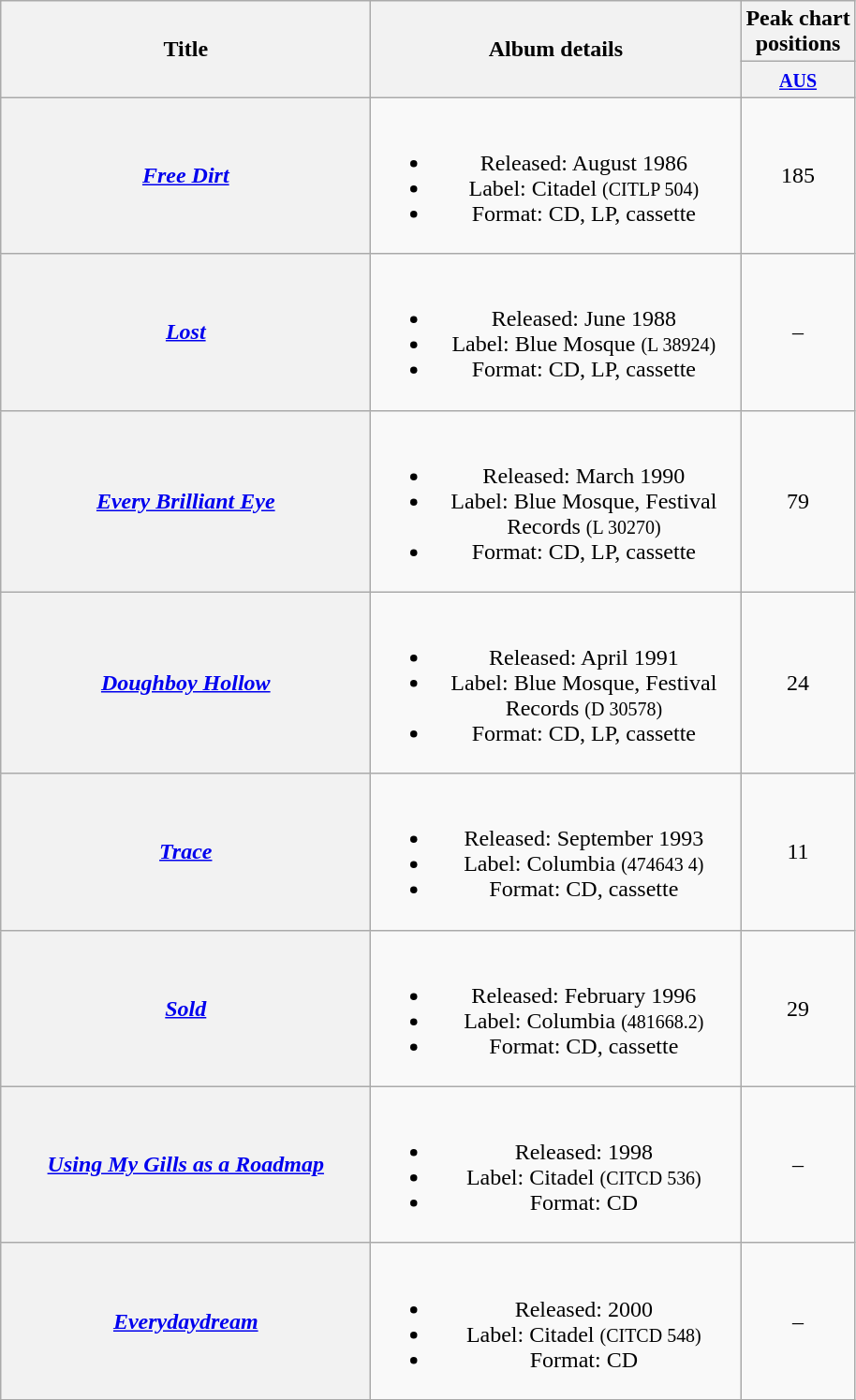<table class="wikitable plainrowheaders" style="text-align:center;" border="1">
<tr>
<th scope="col" rowspan="2" style="width:16em;">Title</th>
<th scope="col" rowspan="2" style="width:16em;">Album details</th>
<th scope="col" colspan="1">Peak chart<br>positions</th>
</tr>
<tr>
<th scope="col" style="text-align:center;"><small><a href='#'>AUS</a></small><br></th>
</tr>
<tr>
<th scope="row"><em><a href='#'>Free Dirt</a></em></th>
<td><br><ul><li>Released: August 1986</li><li>Label: Citadel <small>(CITLP 504)</small></li><li>Format: CD, LP, cassette</li></ul></td>
<td align="center">185</td>
</tr>
<tr>
<th scope="row"><em><a href='#'>Lost</a></em></th>
<td><br><ul><li>Released: June 1988</li><li>Label: Blue Mosque <small>(L 38924)</small></li><li>Format: CD, LP, cassette</li></ul></td>
<td align="center">–</td>
</tr>
<tr>
<th scope="row"><em><a href='#'>Every Brilliant Eye</a></em></th>
<td><br><ul><li>Released: March 1990</li><li>Label: Blue Mosque, Festival Records <small>(L 30270)</small></li><li>Format: CD, LP, cassette</li></ul></td>
<td align="center">79</td>
</tr>
<tr>
<th scope="row"><em><a href='#'>Doughboy Hollow</a></em></th>
<td><br><ul><li>Released: April 1991</li><li>Label: Blue Mosque, Festival Records <small>(D 30578)</small></li><li>Format: CD, LP, cassette</li></ul></td>
<td align="center">24</td>
</tr>
<tr>
<th scope="row"><em><a href='#'>Trace</a></em></th>
<td><br><ul><li>Released: September 1993</li><li>Label: Columbia <small>(474643 4)</small></li><li>Format: CD, cassette</li></ul></td>
<td align="center">11</td>
</tr>
<tr>
<th scope="row"><em><a href='#'>Sold</a></em></th>
<td><br><ul><li>Released: February 1996</li><li>Label: Columbia <small>(481668.2)</small></li><li>Format: CD, cassette</li></ul></td>
<td align="center">29</td>
</tr>
<tr>
<th scope="row"><em><a href='#'>Using My Gills as a Roadmap</a></em></th>
<td><br><ul><li>Released: 1998</li><li>Label: Citadel <small>(CITCD 536)</small></li><li>Format: CD</li></ul></td>
<td align="center">–</td>
</tr>
<tr>
<th scope="row"><em><a href='#'>Everydaydream</a></em></th>
<td><br><ul><li>Released: 2000</li><li>Label: Citadel <small>(CITCD 548)</small></li><li>Format: CD</li></ul></td>
<td align="center">–</td>
</tr>
</table>
